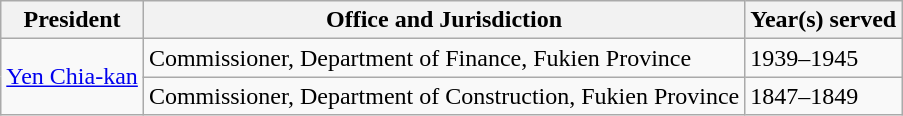<table class=wikitable>
<tr>
<th>President</th>
<th>Office and Jurisdiction</th>
<th>Year(s) served</th>
</tr>
<tr>
<td rowspan=2><a href='#'>Yen Chia-kan</a></td>
<td>Commissioner, Department of Finance, Fukien Province</td>
<td>1939–1945</td>
</tr>
<tr>
<td>Commissioner, Department of Construction, Fukien Province</td>
<td>1847–1849</td>
</tr>
</table>
